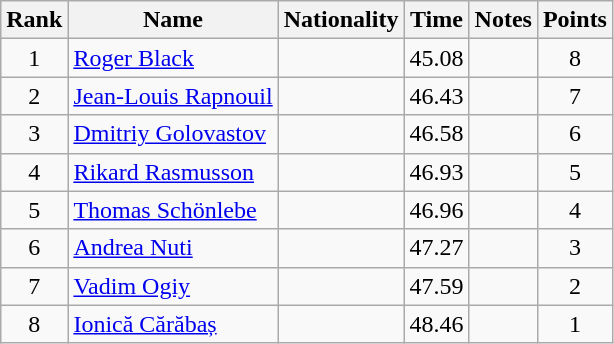<table class="wikitable sortable" style="text-align:center">
<tr>
<th>Rank</th>
<th>Name</th>
<th>Nationality</th>
<th>Time</th>
<th>Notes</th>
<th>Points</th>
</tr>
<tr>
<td>1</td>
<td align=left><a href='#'>Roger Black</a></td>
<td align=left></td>
<td>45.08</td>
<td></td>
<td>8</td>
</tr>
<tr>
<td>2</td>
<td align=left><a href='#'>Jean-Louis Rapnouil</a></td>
<td align=left></td>
<td>46.43</td>
<td></td>
<td>7</td>
</tr>
<tr>
<td>3</td>
<td align=left><a href='#'>Dmitriy Golovastov</a></td>
<td align=left></td>
<td>46.58</td>
<td></td>
<td>6</td>
</tr>
<tr>
<td>4</td>
<td align=left><a href='#'>Rikard Rasmusson</a></td>
<td align=left></td>
<td>46.93</td>
<td></td>
<td>5</td>
</tr>
<tr>
<td>5</td>
<td align=left><a href='#'>Thomas Schönlebe</a></td>
<td align=left></td>
<td>46.96</td>
<td></td>
<td>4</td>
</tr>
<tr>
<td>6</td>
<td align=left><a href='#'>Andrea Nuti</a></td>
<td align=left></td>
<td>47.27</td>
<td></td>
<td>3</td>
</tr>
<tr>
<td>7</td>
<td align=left><a href='#'>Vadim Ogiy</a></td>
<td align=left></td>
<td>47.59</td>
<td></td>
<td>2</td>
</tr>
<tr>
<td>8</td>
<td align=left><a href='#'>Ionică Cărăbaș</a></td>
<td align=left></td>
<td>48.46</td>
<td></td>
<td>1</td>
</tr>
</table>
